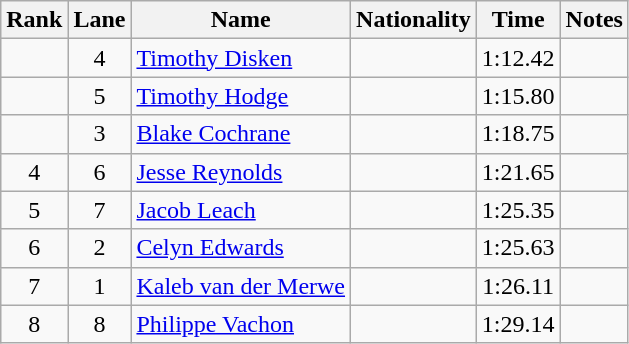<table class="wikitable sortable" style="text-align:center">
<tr>
<th>Rank</th>
<th>Lane</th>
<th>Name</th>
<th>Nationality</th>
<th>Time</th>
<th>Notes</th>
</tr>
<tr>
<td></td>
<td>4</td>
<td align=left><a href='#'>Timothy Disken</a></td>
<td align=left></td>
<td>1:12.42</td>
<td></td>
</tr>
<tr>
<td></td>
<td>5</td>
<td align=left><a href='#'>Timothy Hodge</a></td>
<td align=left></td>
<td>1:15.80</td>
<td></td>
</tr>
<tr>
<td></td>
<td>3</td>
<td align=left><a href='#'>Blake Cochrane</a></td>
<td align=left></td>
<td>1:18.75</td>
<td></td>
</tr>
<tr>
<td>4</td>
<td>6</td>
<td align=left><a href='#'>Jesse Reynolds</a></td>
<td align=left></td>
<td>1:21.65</td>
<td></td>
</tr>
<tr>
<td>5</td>
<td>7</td>
<td align=left><a href='#'>Jacob Leach</a></td>
<td align=left></td>
<td>1:25.35</td>
<td></td>
</tr>
<tr>
<td>6</td>
<td>2</td>
<td align=left><a href='#'>Celyn Edwards</a></td>
<td align=left></td>
<td>1:25.63</td>
<td></td>
</tr>
<tr>
<td>7</td>
<td>1</td>
<td align=left><a href='#'>Kaleb van der Merwe</a></td>
<td align=left></td>
<td>1:26.11</td>
<td></td>
</tr>
<tr>
<td>8</td>
<td>8</td>
<td align=left><a href='#'>Philippe Vachon</a></td>
<td align=left></td>
<td>1:29.14</td>
<td></td>
</tr>
</table>
